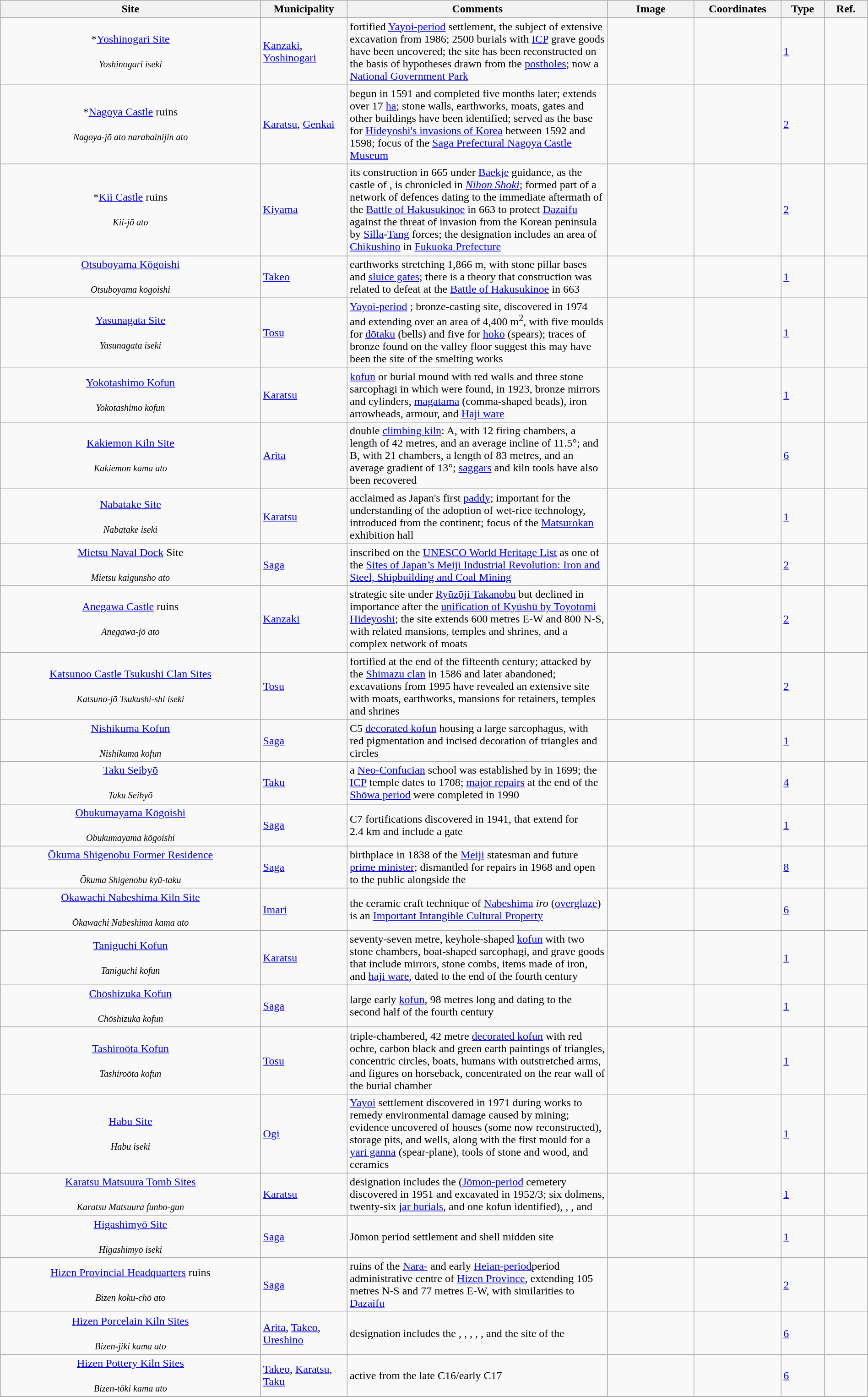<table class="wikitable sortable"  style="width:100%;">
<tr>
<th width="30%" align="left">Site</th>
<th width="10%" align="left">Municipality</th>
<th width="30%" align="left" class="unsortable">Comments</th>
<th width="10%" align="left"  class="unsortable">Image</th>
<th width="10%" align="left" class="unsortable">Coordinates</th>
<th width="5%" align="left">Type</th>
<th width="5%" align="left"  class="unsortable">Ref.</th>
</tr>
<tr>
<td align="center">*<a href='#'>Yoshinogari Site</a><br><br><small><em>Yoshinogari iseki</em></small></td>
<td><a href='#'>Kanzaki</a>, <a href='#'>Yoshinogari</a></td>
<td>fortified <a href='#'>Yayoi-period</a> settlement, the subject of extensive excavation from 1986; 2500 burials with <a href='#'>ICP</a> grave goods have been uncovered; the site has been reconstructed on the basis of hypotheses drawn from the <a href='#'>postholes</a>; now a <a href='#'>National Government Park</a></td>
<td></td>
<td></td>
<td><a href='#'>1</a></td>
<td></td>
</tr>
<tr>
<td align="center">*<a href='#'>Nagoya Castle</a> ruins<br><br><small><em>Nagoya-jō ato narabainijin ato</em></small></td>
<td><a href='#'>Karatsu</a>, <a href='#'>Genkai</a></td>
<td>begun in 1591 and completed five months later; extends over 17 <a href='#'>ha</a>; stone walls, earthworks, moats, gates and other buildings have been identified; served as the base for <a href='#'>Hideyoshi's invasions of Korea</a> between 1592 and 1598; focus of the <a href='#'>Saga Prefectural Nagoya Castle Museum</a></td>
<td></td>
<td></td>
<td><a href='#'>2</a></td>
<td></td>
</tr>
<tr>
<td align="center">*<a href='#'>Kii Castle</a> ruins<br><br><small><em>Kii-jō ato</em></small></td>
<td><a href='#'>Kiyama</a></td>
<td>its construction in 665 under <a href='#'>Baekje</a> guidance, as the castle of , is chronicled in <em><a href='#'>Nihon Shoki</a></em>; formed part of a network of defences dating to the immediate aftermath of the <a href='#'>Battle of Hakusukinoe</a> in 663 to protect <a href='#'>Dazaifu</a> against the threat of invasion from the Korean peninsula by <a href='#'>Silla</a>-<a href='#'>Tang</a> forces; the designation includes an area of <a href='#'>Chikushino</a> in <a href='#'>Fukuoka Prefecture</a></td>
<td></td>
<td></td>
<td><a href='#'>2</a></td>
<td></td>
</tr>
<tr>
<td align="center"><a href='#'>Otsuboyama Kōgoishi</a><br><br><small><em>Otsuboyama kōgoishi</em></small></td>
<td><a href='#'>Takeo</a></td>
<td>earthworks stretching 1,866 m, with stone pillar bases and <a href='#'>sluice gates</a>; there is a theory that construction was related to defeat at the <a href='#'>Battle of Hakusukinoe</a> in 663</td>
<td></td>
<td></td>
<td><a href='#'>1</a></td>
<td></td>
</tr>
<tr>
<td align="center"><a href='#'>Yasunagata Site</a><br><br><small><em>Yasunagata iseki</em></small></td>
<td><a href='#'>Tosu</a></td>
<td><a href='#'>Yayoi-period</a> ; bronze-casting site, discovered in 1974 and extending over an area of 4,400 m<sup>2</sup>, with five moulds for <a href='#'>dōtaku</a> (bells) and five for <a href='#'>hoko</a> (spears); traces of bronze found on the valley floor suggest this may have been the site of the smelting works</td>
<td></td>
<td></td>
<td><a href='#'>1</a></td>
<td></td>
</tr>
<tr>
<td align="center"><a href='#'>Yokotashimo Kofun</a><br><br><small><em>Yokotashimo kofun</em></small></td>
<td><a href='#'>Karatsu</a></td>
<td><a href='#'>kofun</a> or burial mound with red walls and three stone sarcophagi in which were found, in 1923, bronze mirrors and cylinders, <a href='#'>magatama</a> (comma-shaped beads), iron arrowheads, armour, and <a href='#'>Haji ware</a></td>
<td></td>
<td></td>
<td><a href='#'>1</a></td>
<td></td>
</tr>
<tr>
<td align="center"><a href='#'>Kakiemon Kiln Site</a><br><br><small><em>Kakiemon kama ato</em></small></td>
<td><a href='#'>Arita</a></td>
<td>double <a href='#'>climbing kiln</a>: A, with 12 firing chambers, a length of 42 metres, and an average incline of 11.5°; and B, with 21 chambers, a length of 83 metres, and an average gradient of 13°; <a href='#'>saggars</a> and kiln tools have also been recovered</td>
<td></td>
<td></td>
<td><a href='#'>6</a></td>
<td></td>
</tr>
<tr>
<td align="center"><a href='#'>Nabatake Site</a><br><br><small><em>Nabatake iseki</em></small></td>
<td><a href='#'>Karatsu</a></td>
<td>acclaimed as Japan's first <a href='#'>paddy</a>; important for the understanding of the adoption of wet-rice technology, introduced from the continent; focus of the <a href='#'>Matsurokan</a> exhibition hall</td>
<td></td>
<td></td>
<td><a href='#'>1</a></td>
<td></td>
</tr>
<tr>
<td align="center"><a href='#'>Mietsu Naval Dock</a> Site<br><br><small><em>Mietsu kaigunsho ato</em></small></td>
<td><a href='#'>Saga</a></td>
<td>inscribed on the <a href='#'>UNESCO World Heritage List</a> as one of the <a href='#'>Sites of Japan’s Meiji Industrial Revolution: Iron and Steel, Shipbuilding and Coal Mining</a></td>
<td></td>
<td></td>
<td><a href='#'>2</a></td>
<td></td>
</tr>
<tr>
<td align="center"><a href='#'>Anegawa Castle</a> ruins<br><br><small><em>Anegawa-jō ato</em></small></td>
<td><a href='#'>Kanzaki</a></td>
<td>strategic site under <a href='#'>Ryūzōji Takanobu</a> but declined in importance after the <a href='#'>unification of Kyūshū by Toyotomi Hideyoshi</a>; the site extends 600 metres E-W and 800 N-S, with related mansions, temples and shrines, and a complex network of moats</td>
<td></td>
<td></td>
<td><a href='#'>2</a></td>
<td></td>
</tr>
<tr>
<td align="center"><a href='#'>Katsunoo Castle Tsukushi Clan Sites</a><br><br><small><em>Katsuno-jō Tsukushi-shi iseki</em></small></td>
<td><a href='#'>Tosu</a></td>
<td>fortified at the end of the fifteenth century; attacked by the <a href='#'>Shimazu clan</a> in 1586 and later abandoned; excavations from 1995 have revealed an extensive site with moats, earthworks, mansions for retainers, temples and shrines</td>
<td></td>
<td></td>
<td><a href='#'>2</a></td>
<td></td>
</tr>
<tr>
<td align="center"><a href='#'>Nishikuma Kofun</a><br><br><small><em>Nishikuma kofun</em></small></td>
<td><a href='#'>Saga</a></td>
<td>C5 <a href='#'>decorated kofun</a> housing a large sarcophagus, with red pigmentation and incised decoration of triangles and circles</td>
<td></td>
<td></td>
<td><a href='#'>1</a></td>
<td></td>
</tr>
<tr>
<td align="center"><a href='#'>Taku Seibyō</a><br><br><small><em>Taku Seibyō</em></small></td>
<td><a href='#'>Taku</a></td>
<td>a <a href='#'>Neo-Confucian</a> school was established by  in 1699; the <a href='#'>ICP</a> temple dates to 1708; <a href='#'>major repairs</a> at the end of the <a href='#'>Shōwa period</a> were completed in 1990</td>
<td></td>
<td></td>
<td><a href='#'>4</a></td>
<td></td>
</tr>
<tr>
<td align="center"><a href='#'>Obukumayama Kōgoishi</a><br><br><small><em>Obukumayama kōgoishi</em></small></td>
<td><a href='#'>Saga</a></td>
<td>C7 fortifications discovered in 1941, that extend for 2.4 km and include a gate</td>
<td></td>
<td></td>
<td><a href='#'>1</a></td>
<td></td>
</tr>
<tr>
<td align="center"><a href='#'>Ōkuma Shigenobu Former Residence</a><br><br><small><em>Ōkuma Shigenobu kyū-taku</em></small></td>
<td><a href='#'>Saga</a></td>
<td>birthplace in 1838 of the <a href='#'>Meiji</a> statesman and future <a href='#'>prime minister</a>; dismantled for repairs in 1968 and open to the public alongside the </td>
<td></td>
<td></td>
<td><a href='#'>8</a></td>
<td></td>
</tr>
<tr>
<td align="center"><a href='#'>Ōkawachi Nabeshima Kiln Site</a><br><br><small><em>Ōkawachi Nabeshima kama ato</em></small></td>
<td><a href='#'>Imari</a></td>
<td>the ceramic craft technique of <a href='#'>Nabeshima</a> <em>iro</em> (<a href='#'>overglaze</a>) is an <a href='#'>Important Intangible Cultural Property</a></td>
<td></td>
<td></td>
<td><a href='#'>6</a></td>
<td></td>
</tr>
<tr>
<td align="center"><a href='#'>Taniguchi Kofun</a><br><br><small><em>Taniguchi kofun</em></small></td>
<td><a href='#'>Karatsu</a></td>
<td>seventy-seven metre, keyhole-shaped <a href='#'>kofun</a> with two stone chambers, boat-shaped sarcophagi, and grave goods that include mirrors, stone combs, items made of iron, and <a href='#'>haji ware</a>, dated to the end of the fourth century</td>
<td></td>
<td></td>
<td><a href='#'>1</a></td>
<td></td>
</tr>
<tr>
<td align="center"><a href='#'>Chōshizuka Kofun</a><br><br><small><em>Chōshizuka kofun</em></small></td>
<td><a href='#'>Saga</a></td>
<td>large early <a href='#'>kofun</a>, 98 metres long and dating to the second half of the fourth century</td>
<td></td>
<td></td>
<td><a href='#'>1</a></td>
<td></td>
</tr>
<tr>
<td align="center"><a href='#'>Tashiroōta Kofun</a><br><br><small><em>Tashiroōta kofun</em></small></td>
<td><a href='#'>Tosu</a></td>
<td>triple-chambered, 42 metre <a href='#'>decorated kofun</a> with red ochre, carbon black and green earth paintings of triangles, concentric circles, boats, humans with outstretched arms, and figures on horseback, concentrated on the rear wall of the burial chamber</td>
<td></td>
<td></td>
<td><a href='#'>1</a></td>
<td></td>
</tr>
<tr>
<td align="center"><a href='#'>Habu Site</a><br><br><small><em>Habu iseki</em></small></td>
<td><a href='#'>Ogi</a></td>
<td><a href='#'>Yayoi</a> settlement discovered in 1971 during works to remedy environmental damage caused by mining; evidence uncovered of houses (some now reconstructed), storage pits, and wells, along with the first mould for a <a href='#'>yari ganna</a> (spear-plane), tools of stone and wood, and ceramics</td>
<td></td>
<td></td>
<td><a href='#'>1</a></td>
<td></td>
</tr>
<tr>
<td align="center"><a href='#'>Karatsu Matsuura Tomb Sites</a><br><br><small><em>Karatsu Matsuura funbo-gun</em></small></td>
<td><a href='#'>Karatsu</a></td>
<td>designation includes the  (<a href='#'>Jōmon-period</a> cemetery discovered in 1951 and excavated in 1952/3; six dolmens, twenty-six <a href='#'>jar burials</a>, and one kofun identified), , , and </td>
<td></td>
<td></td>
<td><a href='#'>1</a></td>
<td></td>
</tr>
<tr>
<td align="center"><a href='#'>Higashimyō Site</a><br><br><small><em>Higashimyō iseki</em></small></td>
<td><a href='#'>Saga</a></td>
<td>Jōmon period settlement and shell midden site</td>
<td></td>
<td></td>
<td><a href='#'>1</a></td>
<td></td>
</tr>
<tr>
<td align="center"><a href='#'>Hizen Provincial Headquarters</a> ruins<br><br><small><em>Bizen koku-chō ato</em></small></td>
<td><a href='#'>Saga</a></td>
<td>ruins of the <a href='#'>Nara-</a> and early <a href='#'>Heian-period</a>period administrative centre of <a href='#'>Hizen Province</a>, extending 105 metres N-S and 77 metres E-W, with similarities to <a href='#'>Dazaifu</a></td>
<td></td>
<td></td>
<td><a href='#'>2</a></td>
<td></td>
</tr>
<tr>
<td align="center"><a href='#'>Hizen Porcelain Kiln Sites</a><br><br><small><em>Bizen-jiki kama ato</em></small></td>
<td><a href='#'>Arita</a>, <a href='#'>Takeo</a>, <a href='#'>Ureshino</a></td>
<td>designation includes the , , , , , and the site of the </td>
<td></td>
<td></td>
<td><a href='#'>6</a></td>
<td></td>
</tr>
<tr>
<td align="center"><a href='#'>Hizen Pottery Kiln Sites</a><br><br><small><em>Bizen-tōki kama ato</em></small></td>
<td><a href='#'>Takeo</a>, <a href='#'>Karatsu</a>, <a href='#'>Taku</a></td>
<td>active from the late C16/early C17</td>
<td></td>
<td></td>
<td><a href='#'>6</a></td>
<td></td>
</tr>
<tr>
</tr>
</table>
